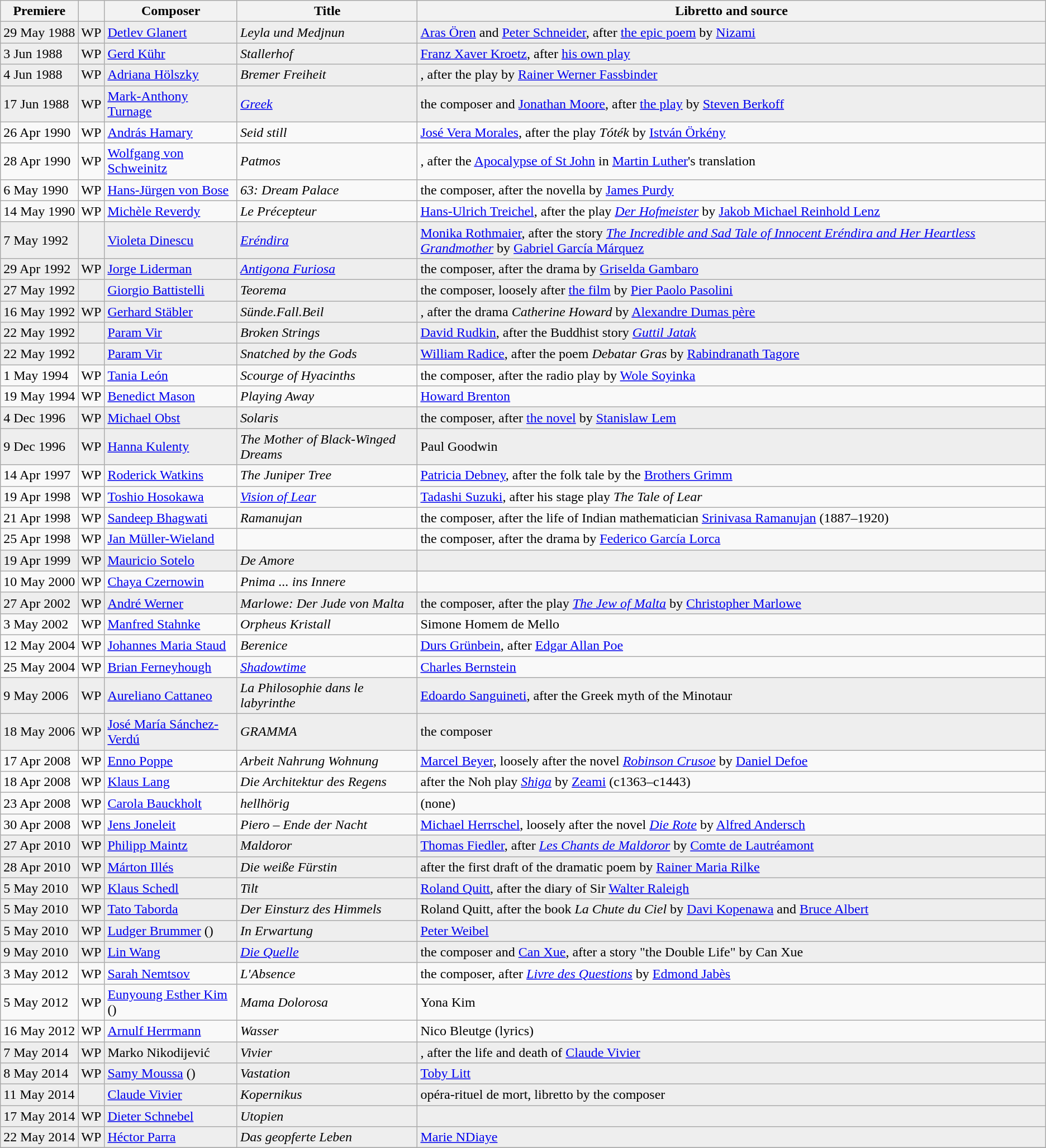<table class="wikitable sortable">
<tr>
<th>Premiere</th>
<th class=unsortable></th>
<th>Composer</th>
<th>Title</th>
<th class=unsortable>Libretto and source</th>
</tr>
<tr style="background: #eeeeee;">
<td>29 May 1988</td>
<td>WP</td>
<td><a href='#'>Detlev Glanert</a></td>
<td><em>Leyla und Medjnun</em></td>
<td><a href='#'>Aras Ören</a> and <a href='#'>Peter Schneider</a>, after <a href='#'>the epic poem</a> by <a href='#'>Nizami</a></td>
</tr>
<tr style="background: #eeeeee;">
<td>3 Jun 1988</td>
<td>WP</td>
<td><a href='#'>Gerd Kühr</a></td>
<td><em>Stallerhof</em></td>
<td><a href='#'>Franz Xaver Kroetz</a>, after <a href='#'>his own play</a></td>
</tr>
<tr style="background: #eeeeee;">
<td>4 Jun 1988</td>
<td>WP</td>
<td><a href='#'>Adriana Hölszky</a></td>
<td><em>Bremer Freiheit</em></td>
<td>, after the play by <a href='#'>Rainer Werner Fassbinder</a></td>
</tr>
<tr style="background: #eeeeee;">
<td>17 Jun 1988</td>
<td>WP</td>
<td><a href='#'>Mark-Anthony Turnage</a></td>
<td><em><a href='#'>Greek</a></em></td>
<td>the composer and <a href='#'>Jonathan Moore</a>, after <a href='#'>the play</a> by <a href='#'>Steven Berkoff</a></td>
</tr>
<tr>
<td>26 Apr 1990</td>
<td>WP</td>
<td><a href='#'>András Hamary</a></td>
<td><em>Seid still</em></td>
<td><a href='#'>José Vera Morales</a>, after the play <em>Tóték</em> by <a href='#'>István Örkény</a></td>
</tr>
<tr>
<td>28 Apr 1990</td>
<td>WP</td>
<td><a href='#'>Wolfgang von Schweinitz</a></td>
<td><em>Patmos</em></td>
<td>, after the <a href='#'>Apocalypse of St John</a> in <a href='#'>Martin Luther</a>'s translation</td>
</tr>
<tr>
<td>6 May 1990</td>
<td>WP</td>
<td><a href='#'>Hans-Jürgen von Bose</a></td>
<td><em>63: Dream Palace</em></td>
<td>the composer, after the novella by <a href='#'>James Purdy</a></td>
</tr>
<tr>
<td>14 May 1990</td>
<td>WP</td>
<td><a href='#'>Michèle Reverdy</a></td>
<td><em>Le Précepteur</em></td>
<td><a href='#'>Hans-Ulrich Treichel</a>, after the play <em><a href='#'>Der Hofmeister</a></em> by <a href='#'>Jakob Michael Reinhold Lenz</a></td>
</tr>
<tr style="background: #eeeeee;">
<td>7 May 1992</td>
<td></td>
<td><a href='#'>Violeta Dinescu</a></td>
<td><em><a href='#'>Eréndira</a></em></td>
<td><a href='#'>Monika Rothmaier</a>, after the story <em><a href='#'>The Incredible and Sad Tale of Innocent Eréndira and Her Heartless Grandmother</a></em> by <a href='#'>Gabriel García Márquez</a></td>
</tr>
<tr style="background: #eeeeee;">
<td>29 Apr 1992</td>
<td>WP</td>
<td><a href='#'>Jorge Liderman</a></td>
<td><em><a href='#'>Antigona Furiosa</a></em></td>
<td>the composer, after the drama by <a href='#'>Griselda Gambaro</a></td>
</tr>
<tr style="background: #eeeeee;">
<td>27 May 1992</td>
<td></td>
<td><a href='#'>Giorgio Battistelli</a></td>
<td><em>Teorema</em></td>
<td>the composer, loosely after <a href='#'>the film</a> by <a href='#'>Pier Paolo Pasolini</a></td>
</tr>
<tr style="background: #eeeeee;">
<td>16 May 1992</td>
<td>WP</td>
<td><a href='#'>Gerhard Stäbler</a></td>
<td><em>Sünde.Fall.Beil</em></td>
<td>, after the drama <em>Catherine Howard</em> by <a href='#'>Alexandre Dumas père</a></td>
</tr>
<tr style="background: #eeeeee;">
<td>22 May 1992</td>
<td></td>
<td><a href='#'>Param Vir</a></td>
<td><em>Broken Strings</em></td>
<td><a href='#'>David Rudkin</a>, after the Buddhist story <em><a href='#'>Guttil Jatak</a></em></td>
</tr>
<tr style="background: #eeeeee;">
<td>22 May 1992</td>
<td></td>
<td><a href='#'>Param Vir</a></td>
<td><em>Snatched by the Gods</em></td>
<td><a href='#'>William Radice</a>, after the poem <em>Debatar Gras</em> by <a href='#'>Rabindranath Tagore</a></td>
</tr>
<tr>
<td>1 May 1994</td>
<td>WP</td>
<td><a href='#'>Tania León</a></td>
<td><em>Scourge of Hyacinths</em></td>
<td>the composer, after the radio play by <a href='#'>Wole Soyinka</a></td>
</tr>
<tr>
<td>19 May 1994</td>
<td>WP</td>
<td><a href='#'>Benedict Mason</a></td>
<td><em>Playing Away</em></td>
<td><a href='#'>Howard Brenton</a></td>
</tr>
<tr style="background: #eeeeee;">
<td>4 Dec 1996</td>
<td>WP</td>
<td><a href='#'>Michael Obst</a></td>
<td><em>Solaris</em></td>
<td>the composer, after <a href='#'>the novel</a> by <a href='#'>Stanislaw Lem</a></td>
</tr>
<tr style="background: #eeeeee;">
<td>9 Dec 1996</td>
<td>WP</td>
<td><a href='#'>Hanna Kulenty</a></td>
<td><em>The Mother of Black-Winged Dreams</em></td>
<td>Paul Goodwin</td>
</tr>
<tr>
<td>14 Apr 1997</td>
<td>WP</td>
<td><a href='#'>Roderick Watkins</a></td>
<td><em>The Juniper Tree</em></td>
<td><a href='#'>Patricia Debney</a>, after the folk tale by the <a href='#'>Brothers Grimm</a></td>
</tr>
<tr>
<td>19 Apr 1998</td>
<td>WP</td>
<td><a href='#'>Toshio Hosokawa</a></td>
<td><em><a href='#'>Vision of Lear</a></em></td>
<td><a href='#'>Tadashi Suzuki</a>, after his stage play <em>The Tale of Lear</em></td>
</tr>
<tr>
<td>21 Apr 1998</td>
<td>WP</td>
<td><a href='#'>Sandeep Bhagwati</a></td>
<td><em>Ramanujan</em></td>
<td>the composer, after the life of Indian mathematician <a href='#'>Srinivasa Ramanujan</a> (1887–1920)</td>
</tr>
<tr>
<td>25 Apr 1998</td>
<td>WP</td>
<td><a href='#'>Jan Müller-Wieland</a></td>
<td><em></em></td>
<td>the composer, after the drama <em></em> by <a href='#'>Federico García Lorca</a></td>
</tr>
<tr style="background: #eeeeee;">
<td>19 Apr 1999</td>
<td>WP</td>
<td><a href='#'>Mauricio Sotelo</a></td>
<td><em>De Amore</em></td>
<td></td>
</tr>
<tr>
<td>10 May 2000</td>
<td>WP</td>
<td><a href='#'>Chaya Czernowin</a></td>
<td><em>Pnima ... ins Innere</em></td>
<td></td>
</tr>
<tr style="background: #eeeeee;">
<td>27 Apr 2002</td>
<td>WP</td>
<td><a href='#'>André Werner</a></td>
<td><em>Marlowe: Der Jude von Malta</em></td>
<td>the composer, after the play <em><a href='#'>The Jew of Malta</a></em> by <a href='#'>Christopher Marlowe</a></td>
</tr>
<tr>
<td>3 May 2002</td>
<td>WP</td>
<td><a href='#'>Manfred Stahnke</a></td>
<td><em>Orpheus Kristall</em></td>
<td>Simone Homem de Mello</td>
</tr>
<tr>
<td>12 May 2004</td>
<td>WP</td>
<td><a href='#'>Johannes Maria Staud</a></td>
<td><em>Berenice</em></td>
<td><a href='#'>Durs Grünbein</a>, after <a href='#'>Edgar Allan Poe</a></td>
</tr>
<tr>
<td>25 May 2004</td>
<td>WP</td>
<td><a href='#'>Brian Ferneyhough</a></td>
<td><em><a href='#'>Shadowtime</a></em></td>
<td><a href='#'>Charles Bernstein</a></td>
</tr>
<tr style="background: #eeeeee;">
<td>9 May 2006</td>
<td>WP</td>
<td><a href='#'>Aureliano Cattaneo</a></td>
<td><em>La Philosophie dans le labyrinthe</em></td>
<td><a href='#'>Edoardo Sanguineti</a>, after the Greek myth of the Minotaur</td>
</tr>
<tr style="background: #eeeeee;">
<td>18 May 2006</td>
<td>WP</td>
<td><a href='#'>José María Sánchez-Verdú</a></td>
<td><em>GRAMMA</em></td>
<td>the composer</td>
</tr>
<tr>
<td>17 Apr 2008</td>
<td>WP</td>
<td><a href='#'>Enno Poppe</a></td>
<td><em>Arbeit Nahrung Wohnung</em></td>
<td><a href='#'>Marcel Beyer</a>, loosely after the novel <em><a href='#'>Robinson Crusoe</a></em> by <a href='#'>Daniel Defoe</a></td>
</tr>
<tr>
<td>18 Apr 2008</td>
<td>WP</td>
<td><a href='#'>Klaus Lang</a></td>
<td><em>Die Architektur des Regens</em></td>
<td>after the Noh play <em><a href='#'>Shiga</a></em> by <a href='#'>Zeami</a> (c1363–c1443)</td>
</tr>
<tr>
<td>23 Apr 2008</td>
<td>WP</td>
<td><a href='#'>Carola Bauckholt</a></td>
<td><em>hellhörig</em></td>
<td>(none)</td>
</tr>
<tr>
<td>30 Apr 2008</td>
<td>WP</td>
<td><a href='#'>Jens Joneleit</a></td>
<td><em>Piero – Ende der Nacht</em></td>
<td><a href='#'>Michael Herrschel</a>, loosely after the novel <em><a href='#'>Die Rote</a></em> by <a href='#'>Alfred Andersch</a></td>
</tr>
<tr style="background: #eeeeee;">
<td>27 Apr 2010</td>
<td>WP</td>
<td><a href='#'>Philipp Maintz</a></td>
<td><em>Maldoror</em></td>
<td><a href='#'>Thomas Fiedler</a>, after <em><a href='#'>Les Chants de Maldoror</a></em> by <a href='#'>Comte de Lautréamont</a></td>
</tr>
<tr style="background: #eeeeee;">
<td>28 Apr 2010</td>
<td>WP</td>
<td><a href='#'>Márton Illés</a></td>
<td><em>Die weiße Fürstin</em></td>
<td>after the first draft of the dramatic poem by <a href='#'>Rainer Maria Rilke</a></td>
</tr>
<tr style="background: #eeeeee;">
<td>5 May 2010</td>
<td>WP</td>
<td><a href='#'>Klaus Schedl</a></td>
<td><em>Tilt</em></td>
<td><a href='#'>Roland Quitt</a>, after the diary of Sir <a href='#'>Walter Raleigh</a></td>
</tr>
<tr style="background: #eeeeee;">
<td>5 May 2010</td>
<td>WP</td>
<td><a href='#'>Tato Taborda</a></td>
<td><em>Der Einsturz des Himmels</em></td>
<td>Roland Quitt, after the book <em>La Chute du Ciel</em> by <a href='#'>Davi Kopenawa</a> and <a href='#'>Bruce Albert</a></td>
</tr>
<tr style="background: #eeeeee;">
<td>5 May 2010</td>
<td>WP</td>
<td><a href='#'>Ludger Brummer</a> ()</td>
<td><em>In Erwartung</em></td>
<td><a href='#'>Peter Weibel</a></td>
</tr>
<tr style="background: #eeeeee;">
<td>9 May 2010</td>
<td>WP</td>
<td><a href='#'>Lin Wang</a></td>
<td><em><a href='#'>Die Quelle</a></em></td>
<td>the composer and <a href='#'>Can Xue</a>, after a story "the Double Life" by Can Xue</td>
</tr>
<tr>
<td>3 May 2012</td>
<td>WP</td>
<td><a href='#'>Sarah Nemtsov</a></td>
<td><em>L'Absence</em></td>
<td>the composer, after <em><a href='#'>Livre des Questions</a></em> by <a href='#'>Edmond Jabès</a></td>
</tr>
<tr>
<td>5 May 2012</td>
<td>WP</td>
<td><a href='#'>Eunyoung Esther Kim</a> ()</td>
<td><em>Mama Dolorosa</em></td>
<td>Yona Kim</td>
</tr>
<tr>
<td>16 May 2012</td>
<td>WP</td>
<td><a href='#'>Arnulf Herrmann</a></td>
<td><em>Wasser</em></td>
<td>Nico Bleutge (lyrics)</td>
</tr>
<tr style="background: #eeeeee;">
<td>7 May 2014</td>
<td>WP</td>
<td>Marko Nikodijević</td>
<td><em>Vivier</em></td>
<td>, after the life and death of <a href='#'>Claude Vivier</a></td>
</tr>
<tr style="background: #eeeeee;">
<td>8 May 2014</td>
<td>WP</td>
<td><a href='#'>Samy Moussa</a> ()</td>
<td><em>Vastation</em></td>
<td><a href='#'>Toby Litt</a></td>
</tr>
<tr style="background: #eeeeee;">
<td>11 May 2014</td>
<td></td>
<td><a href='#'>Claude Vivier</a></td>
<td><em>Kopernikus</em></td>
<td>opéra-rituel de mort, libretto by the composer</td>
</tr>
<tr style="background: #eeeeee;">
<td>17 May 2014</td>
<td>WP</td>
<td><a href='#'>Dieter Schnebel</a></td>
<td><em>Utopien</em></td>
<td></td>
</tr>
<tr style="background: #eeeeee;">
<td>22 May 2014</td>
<td>WP</td>
<td><a href='#'>Héctor Parra</a></td>
<td><em>Das geopferte Leben</em></td>
<td><a href='#'>Marie NDiaye</a></td>
</tr>
<tr>
</tr>
</table>
